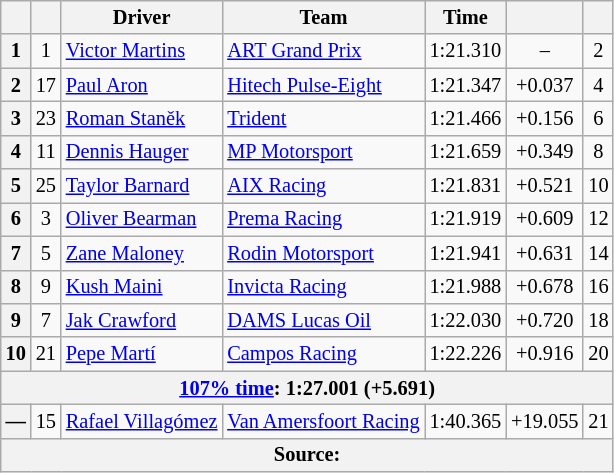<table class="wikitable" style="font-size:85%">
<tr>
<th scope="col"></th>
<th scope="col"></th>
<th scope="col">Driver</th>
<th scope="col">Team</th>
<th scope="col">Time</th>
<th scope="col"></th>
<th scope="col"></th>
</tr>
<tr>
<th scope="row">1</th>
<td align="center">1</td>
<td> <a href='#'>Victor Martins</a></td>
<td><a href='#'>ART Grand Prix</a></td>
<td>1:21.310</td>
<td align="center">–</td>
<td align="center">2</td>
</tr>
<tr>
<th scope="row">2</th>
<td align="center">17</td>
<td> <a href='#'>Paul Aron</a></td>
<td><a href='#'>Hitech Pulse-Eight</a></td>
<td>1:21.347</td>
<td align="center">+0.037</td>
<td align="center">4</td>
</tr>
<tr>
<th scope="row">3</th>
<td align="center">23</td>
<td> <a href='#'>Roman Staněk</a></td>
<td><a href='#'>Trident</a></td>
<td>1:21.466</td>
<td align="center">+0.156</td>
<td align="center">6</td>
</tr>
<tr>
<th scope="row">4</th>
<td align="center">11</td>
<td> <a href='#'>Dennis Hauger</a></td>
<td><a href='#'>MP Motorsport</a></td>
<td>1:21.659</td>
<td align="center">+0.349</td>
<td align="center">8</td>
</tr>
<tr>
<th scope="row">5</th>
<td align="center">25</td>
<td> <a href='#'>Taylor Barnard</a></td>
<td><a href='#'>AIX Racing</a></td>
<td>1:21.831</td>
<td align="center">+0.521</td>
<td align="center">10</td>
</tr>
<tr>
<th scope="row">6</th>
<td align="center">3</td>
<td> <a href='#'>Oliver Bearman</a></td>
<td><a href='#'>Prema Racing</a></td>
<td>1:21.919</td>
<td align="center">+0.609</td>
<td align="center">12</td>
</tr>
<tr>
<th scope="row">7</th>
<td align="center">5</td>
<td> <a href='#'>Zane Maloney</a></td>
<td><a href='#'>Rodin Motorsport</a></td>
<td>1:21.941</td>
<td align="center">+0.631</td>
<td align="center">14</td>
</tr>
<tr>
<th scope="row">8</th>
<td align="center">9</td>
<td> <a href='#'>Kush Maini</a></td>
<td><a href='#'>Invicta Racing</a></td>
<td>1:21.988</td>
<td align="center">+0.678</td>
<td align="center">16</td>
</tr>
<tr>
<th scope="row">9</th>
<td align="center">7</td>
<td> <a href='#'>Jak Crawford</a></td>
<td><a href='#'>DAMS Lucas Oil</a></td>
<td>1:22.030</td>
<td align="center">+0.720</td>
<td align="center">18</td>
</tr>
<tr>
<th scope="row">10</th>
<td align="center">21</td>
<td> <a href='#'>Pepe Martí</a></td>
<td><a href='#'>Campos Racing</a></td>
<td>1:22.226</td>
<td align="center">+0.916</td>
<td align="center">20</td>
</tr>
<tr>
<th colspan="7"><a href='#'>107% time</a>: 1:27.001 (+5.691)</th>
</tr>
<tr>
<th scope="row">—</th>
<td align="center">15</td>
<td> <a href='#'>Rafael Villagómez</a></td>
<td><a href='#'>Van Amersfoort Racing</a></td>
<td>1:40.365</td>
<td align="center">+19.055</td>
<td align="center">21</td>
</tr>
<tr>
<th colspan="7">Source:</th>
</tr>
</table>
